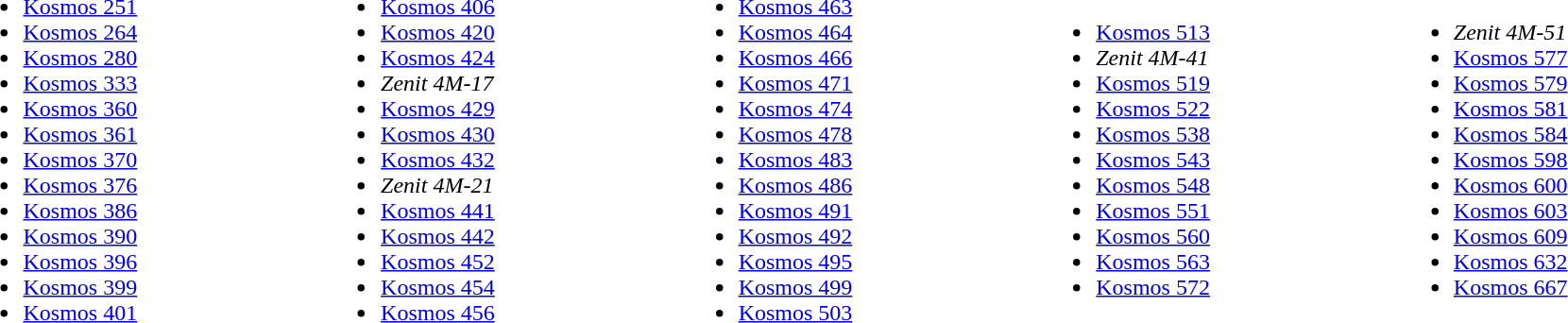<table style="width:100%;">
<tr>
<td><br><ul><li><a href='#'>Kosmos 251</a></li><li><a href='#'>Kosmos 264</a></li><li><a href='#'>Kosmos 280</a></li><li><a href='#'>Kosmos 333</a></li><li><a href='#'>Kosmos 360</a></li><li><a href='#'>Kosmos 361</a></li><li><a href='#'>Kosmos 370</a></li><li><a href='#'>Kosmos 376</a></li><li><a href='#'>Kosmos 386</a></li><li><a href='#'>Kosmos 390</a></li><li><a href='#'>Kosmos 396</a></li><li><a href='#'>Kosmos 399</a></li><li><a href='#'>Kosmos 401</a></li></ul></td>
<td><br><ul><li><a href='#'>Kosmos 406</a></li><li><a href='#'>Kosmos 420</a></li><li><a href='#'>Kosmos 424</a></li><li><em>Zenit 4M-17</em></li><li><a href='#'>Kosmos 429</a></li><li><a href='#'>Kosmos 430</a></li><li><a href='#'>Kosmos 432</a></li><li><em>Zenit 4M-21</em></li><li><a href='#'>Kosmos 441</a></li><li><a href='#'>Kosmos 442</a></li><li><a href='#'>Kosmos 452</a></li><li><a href='#'>Kosmos 454</a></li><li><a href='#'>Kosmos 456</a></li></ul></td>
<td><br><ul><li><a href='#'>Kosmos 463</a></li><li><a href='#'>Kosmos 464</a></li><li><a href='#'>Kosmos 466</a></li><li><a href='#'>Kosmos 471</a></li><li><a href='#'>Kosmos 474</a></li><li><a href='#'>Kosmos 478</a></li><li><a href='#'>Kosmos 483</a></li><li><a href='#'>Kosmos 486</a></li><li><a href='#'>Kosmos 491</a></li><li><a href='#'>Kosmos 492</a></li><li><a href='#'>Kosmos 495</a></li><li><a href='#'>Kosmos 499</a></li><li><a href='#'>Kosmos 503</a></li></ul></td>
<td><br><ul><li><a href='#'>Kosmos 513</a></li><li><em>Zenit 4M-41</em></li><li><a href='#'>Kosmos 519</a></li><li><a href='#'>Kosmos 522</a></li><li><a href='#'>Kosmos 538</a></li><li><a href='#'>Kosmos 543</a></li><li><a href='#'>Kosmos 548</a></li><li><a href='#'>Kosmos 551</a></li><li><a href='#'>Kosmos 560</a></li><li><a href='#'>Kosmos 563</a></li><li><a href='#'>Kosmos 572</a></li></ul></td>
<td><br><ul><li><em>Zenit 4M-51</em></li><li><a href='#'>Kosmos 577</a></li><li><a href='#'>Kosmos 579</a></li><li><a href='#'>Kosmos 581</a></li><li><a href='#'>Kosmos 584</a></li><li><a href='#'>Kosmos 598</a></li><li><a href='#'>Kosmos 600</a></li><li><a href='#'>Kosmos 603</a></li><li><a href='#'>Kosmos 609</a></li><li><a href='#'>Kosmos 632</a></li><li><a href='#'>Kosmos 667</a></li></ul></td>
</tr>
</table>
